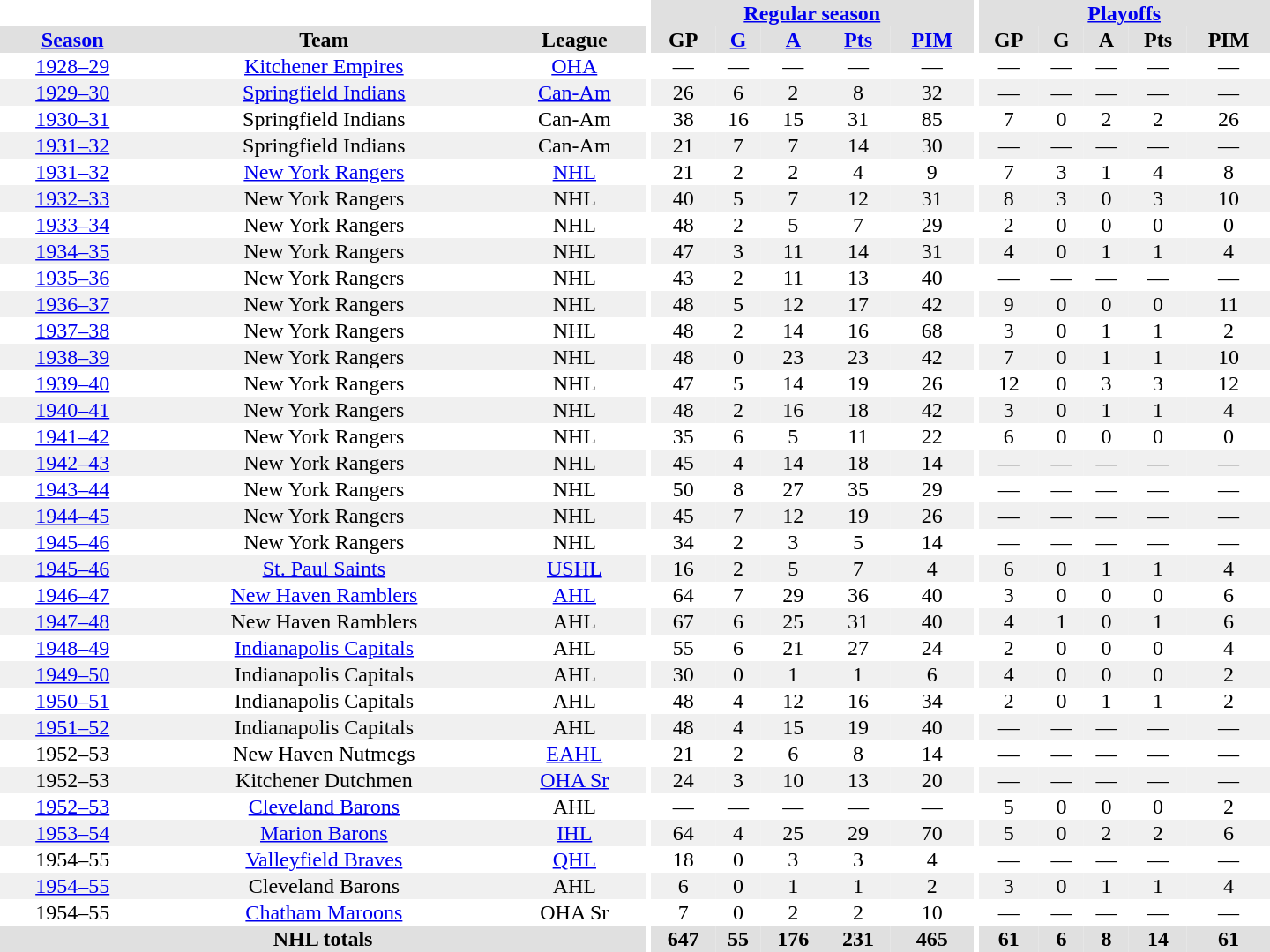<table border="0" cellpadding="1" cellspacing="0" style="text-align:center; width:60em">
<tr bgcolor="#e0e0e0">
<th colspan="3" bgcolor="#ffffff"></th>
<th rowspan="100" bgcolor="#ffffff"></th>
<th colspan="5"><a href='#'>Regular season</a></th>
<th rowspan="100" bgcolor="#ffffff"></th>
<th colspan="5"><a href='#'>Playoffs</a></th>
</tr>
<tr bgcolor="#e0e0e0">
<th><a href='#'>Season</a></th>
<th>Team</th>
<th>League</th>
<th>GP</th>
<th><a href='#'>G</a></th>
<th><a href='#'>A</a></th>
<th><a href='#'>Pts</a></th>
<th><a href='#'>PIM</a></th>
<th>GP</th>
<th>G</th>
<th>A</th>
<th>Pts</th>
<th>PIM</th>
</tr>
<tr>
<td><a href='#'>1928–29</a></td>
<td><a href='#'>Kitchener Empires</a></td>
<td><a href='#'>OHA</a></td>
<td>—</td>
<td>—</td>
<td>—</td>
<td>—</td>
<td>—</td>
<td>—</td>
<td>—</td>
<td>—</td>
<td>—</td>
<td>—</td>
</tr>
<tr bgcolor="#f0f0f0">
<td><a href='#'>1929–30</a></td>
<td><a href='#'>Springfield Indians</a></td>
<td><a href='#'>Can-Am</a></td>
<td>26</td>
<td>6</td>
<td>2</td>
<td>8</td>
<td>32</td>
<td>—</td>
<td>—</td>
<td>—</td>
<td>—</td>
<td>—</td>
</tr>
<tr>
<td><a href='#'>1930–31</a></td>
<td>Springfield Indians</td>
<td>Can-Am</td>
<td>38</td>
<td>16</td>
<td>15</td>
<td>31</td>
<td>85</td>
<td>7</td>
<td>0</td>
<td>2</td>
<td>2</td>
<td>26</td>
</tr>
<tr bgcolor="#f0f0f0">
<td><a href='#'>1931–32</a></td>
<td>Springfield Indians</td>
<td>Can-Am</td>
<td>21</td>
<td>7</td>
<td>7</td>
<td>14</td>
<td>30</td>
<td>—</td>
<td>—</td>
<td>—</td>
<td>—</td>
<td>—</td>
</tr>
<tr>
<td><a href='#'>1931–32</a></td>
<td><a href='#'>New York Rangers</a></td>
<td><a href='#'>NHL</a></td>
<td>21</td>
<td>2</td>
<td>2</td>
<td>4</td>
<td>9</td>
<td>7</td>
<td>3</td>
<td>1</td>
<td>4</td>
<td>8</td>
</tr>
<tr bgcolor="#f0f0f0">
<td><a href='#'>1932–33</a></td>
<td>New York Rangers</td>
<td>NHL</td>
<td>40</td>
<td>5</td>
<td>7</td>
<td>12</td>
<td>31</td>
<td>8</td>
<td>3</td>
<td>0</td>
<td>3</td>
<td>10</td>
</tr>
<tr>
<td><a href='#'>1933–34</a></td>
<td>New York Rangers</td>
<td>NHL</td>
<td>48</td>
<td>2</td>
<td>5</td>
<td>7</td>
<td>29</td>
<td>2</td>
<td>0</td>
<td>0</td>
<td>0</td>
<td>0</td>
</tr>
<tr bgcolor="#f0f0f0">
<td><a href='#'>1934–35</a></td>
<td>New York Rangers</td>
<td>NHL</td>
<td>47</td>
<td>3</td>
<td>11</td>
<td>14</td>
<td>31</td>
<td>4</td>
<td>0</td>
<td>1</td>
<td>1</td>
<td>4</td>
</tr>
<tr>
<td><a href='#'>1935–36</a></td>
<td>New York Rangers</td>
<td>NHL</td>
<td>43</td>
<td>2</td>
<td>11</td>
<td>13</td>
<td>40</td>
<td>—</td>
<td>—</td>
<td>—</td>
<td>—</td>
<td>—</td>
</tr>
<tr bgcolor="#f0f0f0">
<td><a href='#'>1936–37</a></td>
<td>New York Rangers</td>
<td>NHL</td>
<td>48</td>
<td>5</td>
<td>12</td>
<td>17</td>
<td>42</td>
<td>9</td>
<td>0</td>
<td>0</td>
<td>0</td>
<td>11</td>
</tr>
<tr>
<td><a href='#'>1937–38</a></td>
<td>New York Rangers</td>
<td>NHL</td>
<td>48</td>
<td>2</td>
<td>14</td>
<td>16</td>
<td>68</td>
<td>3</td>
<td>0</td>
<td>1</td>
<td>1</td>
<td>2</td>
</tr>
<tr bgcolor="#f0f0f0">
<td><a href='#'>1938–39</a></td>
<td>New York Rangers</td>
<td>NHL</td>
<td>48</td>
<td>0</td>
<td>23</td>
<td>23</td>
<td>42</td>
<td>7</td>
<td>0</td>
<td>1</td>
<td>1</td>
<td>10</td>
</tr>
<tr>
<td><a href='#'>1939–40</a></td>
<td>New York Rangers</td>
<td>NHL</td>
<td>47</td>
<td>5</td>
<td>14</td>
<td>19</td>
<td>26</td>
<td>12</td>
<td>0</td>
<td>3</td>
<td>3</td>
<td>12</td>
</tr>
<tr bgcolor="#f0f0f0">
<td><a href='#'>1940–41</a></td>
<td>New York Rangers</td>
<td>NHL</td>
<td>48</td>
<td>2</td>
<td>16</td>
<td>18</td>
<td>42</td>
<td>3</td>
<td>0</td>
<td>1</td>
<td>1</td>
<td>4</td>
</tr>
<tr>
<td><a href='#'>1941–42</a></td>
<td>New York Rangers</td>
<td>NHL</td>
<td>35</td>
<td>6</td>
<td>5</td>
<td>11</td>
<td>22</td>
<td>6</td>
<td>0</td>
<td>0</td>
<td>0</td>
<td>0</td>
</tr>
<tr bgcolor="#f0f0f0">
<td><a href='#'>1942–43</a></td>
<td>New York Rangers</td>
<td>NHL</td>
<td>45</td>
<td>4</td>
<td>14</td>
<td>18</td>
<td>14</td>
<td>—</td>
<td>—</td>
<td>—</td>
<td>—</td>
<td>—</td>
</tr>
<tr>
<td><a href='#'>1943–44</a></td>
<td>New York Rangers</td>
<td>NHL</td>
<td>50</td>
<td>8</td>
<td>27</td>
<td>35</td>
<td>29</td>
<td>—</td>
<td>—</td>
<td>—</td>
<td>—</td>
<td>—</td>
</tr>
<tr bgcolor="#f0f0f0">
<td><a href='#'>1944–45</a></td>
<td>New York Rangers</td>
<td>NHL</td>
<td>45</td>
<td>7</td>
<td>12</td>
<td>19</td>
<td>26</td>
<td>—</td>
<td>—</td>
<td>—</td>
<td>—</td>
<td>—</td>
</tr>
<tr>
<td><a href='#'>1945–46</a></td>
<td>New York Rangers</td>
<td>NHL</td>
<td>34</td>
<td>2</td>
<td>3</td>
<td>5</td>
<td>14</td>
<td>—</td>
<td>—</td>
<td>—</td>
<td>—</td>
<td>—</td>
</tr>
<tr bgcolor="#f0f0f0">
<td><a href='#'>1945–46</a></td>
<td><a href='#'>St. Paul Saints</a></td>
<td><a href='#'>USHL</a></td>
<td>16</td>
<td>2</td>
<td>5</td>
<td>7</td>
<td>4</td>
<td>6</td>
<td>0</td>
<td>1</td>
<td>1</td>
<td>4</td>
</tr>
<tr>
<td><a href='#'>1946–47</a></td>
<td><a href='#'>New Haven Ramblers</a></td>
<td><a href='#'>AHL</a></td>
<td>64</td>
<td>7</td>
<td>29</td>
<td>36</td>
<td>40</td>
<td>3</td>
<td>0</td>
<td>0</td>
<td>0</td>
<td>6</td>
</tr>
<tr bgcolor="#f0f0f0">
<td><a href='#'>1947–48</a></td>
<td>New Haven Ramblers</td>
<td>AHL</td>
<td>67</td>
<td>6</td>
<td>25</td>
<td>31</td>
<td>40</td>
<td>4</td>
<td>1</td>
<td>0</td>
<td>1</td>
<td>6</td>
</tr>
<tr>
<td><a href='#'>1948–49</a></td>
<td><a href='#'>Indianapolis Capitals</a></td>
<td>AHL</td>
<td>55</td>
<td>6</td>
<td>21</td>
<td>27</td>
<td>24</td>
<td>2</td>
<td>0</td>
<td>0</td>
<td>0</td>
<td>4</td>
</tr>
<tr bgcolor="#f0f0f0">
<td><a href='#'>1949–50</a></td>
<td>Indianapolis Capitals</td>
<td>AHL</td>
<td>30</td>
<td>0</td>
<td>1</td>
<td>1</td>
<td>6</td>
<td>4</td>
<td>0</td>
<td>0</td>
<td>0</td>
<td>2</td>
</tr>
<tr>
<td><a href='#'>1950–51</a></td>
<td>Indianapolis Capitals</td>
<td>AHL</td>
<td>48</td>
<td>4</td>
<td>12</td>
<td>16</td>
<td>34</td>
<td>2</td>
<td>0</td>
<td>1</td>
<td>1</td>
<td>2</td>
</tr>
<tr bgcolor="#f0f0f0">
<td><a href='#'>1951–52</a></td>
<td>Indianapolis Capitals</td>
<td>AHL</td>
<td>48</td>
<td>4</td>
<td>15</td>
<td>19</td>
<td>40</td>
<td>—</td>
<td>—</td>
<td>—</td>
<td>—</td>
<td>—</td>
</tr>
<tr>
<td>1952–53</td>
<td>New Haven Nutmegs</td>
<td><a href='#'>EAHL</a></td>
<td>21</td>
<td>2</td>
<td>6</td>
<td>8</td>
<td>14</td>
<td>—</td>
<td>—</td>
<td>—</td>
<td>—</td>
<td>—</td>
</tr>
<tr bgcolor="#f0f0f0">
<td>1952–53</td>
<td>Kitchener Dutchmen</td>
<td><a href='#'>OHA Sr</a></td>
<td>24</td>
<td>3</td>
<td>10</td>
<td>13</td>
<td>20</td>
<td>—</td>
<td>—</td>
<td>—</td>
<td>—</td>
<td>—</td>
</tr>
<tr>
<td><a href='#'>1952–53</a></td>
<td><a href='#'>Cleveland Barons</a></td>
<td>AHL</td>
<td>—</td>
<td>—</td>
<td>—</td>
<td>—</td>
<td>—</td>
<td>5</td>
<td>0</td>
<td>0</td>
<td>0</td>
<td>2</td>
</tr>
<tr bgcolor="#f0f0f0">
<td><a href='#'>1953–54</a></td>
<td><a href='#'>Marion Barons</a></td>
<td><a href='#'>IHL</a></td>
<td>64</td>
<td>4</td>
<td>25</td>
<td>29</td>
<td>70</td>
<td>5</td>
<td>0</td>
<td>2</td>
<td>2</td>
<td>6</td>
</tr>
<tr>
<td>1954–55</td>
<td><a href='#'>Valleyfield Braves</a></td>
<td><a href='#'>QHL</a></td>
<td>18</td>
<td>0</td>
<td>3</td>
<td>3</td>
<td>4</td>
<td>—</td>
<td>—</td>
<td>—</td>
<td>—</td>
<td>—</td>
</tr>
<tr bgcolor="#f0f0f0">
<td><a href='#'>1954–55</a></td>
<td>Cleveland Barons</td>
<td>AHL</td>
<td>6</td>
<td>0</td>
<td>1</td>
<td>1</td>
<td>2</td>
<td>3</td>
<td>0</td>
<td>1</td>
<td>1</td>
<td>4</td>
</tr>
<tr>
<td>1954–55</td>
<td><a href='#'>Chatham Maroons</a></td>
<td>OHA Sr</td>
<td>7</td>
<td>0</td>
<td>2</td>
<td>2</td>
<td>10</td>
<td>—</td>
<td>—</td>
<td>—</td>
<td>—</td>
<td>—</td>
</tr>
<tr bgcolor="#e0e0e0">
<th colspan="3">NHL totals</th>
<th>647</th>
<th>55</th>
<th>176</th>
<th>231</th>
<th>465</th>
<th>61</th>
<th>6</th>
<th>8</th>
<th>14</th>
<th>61</th>
</tr>
</table>
